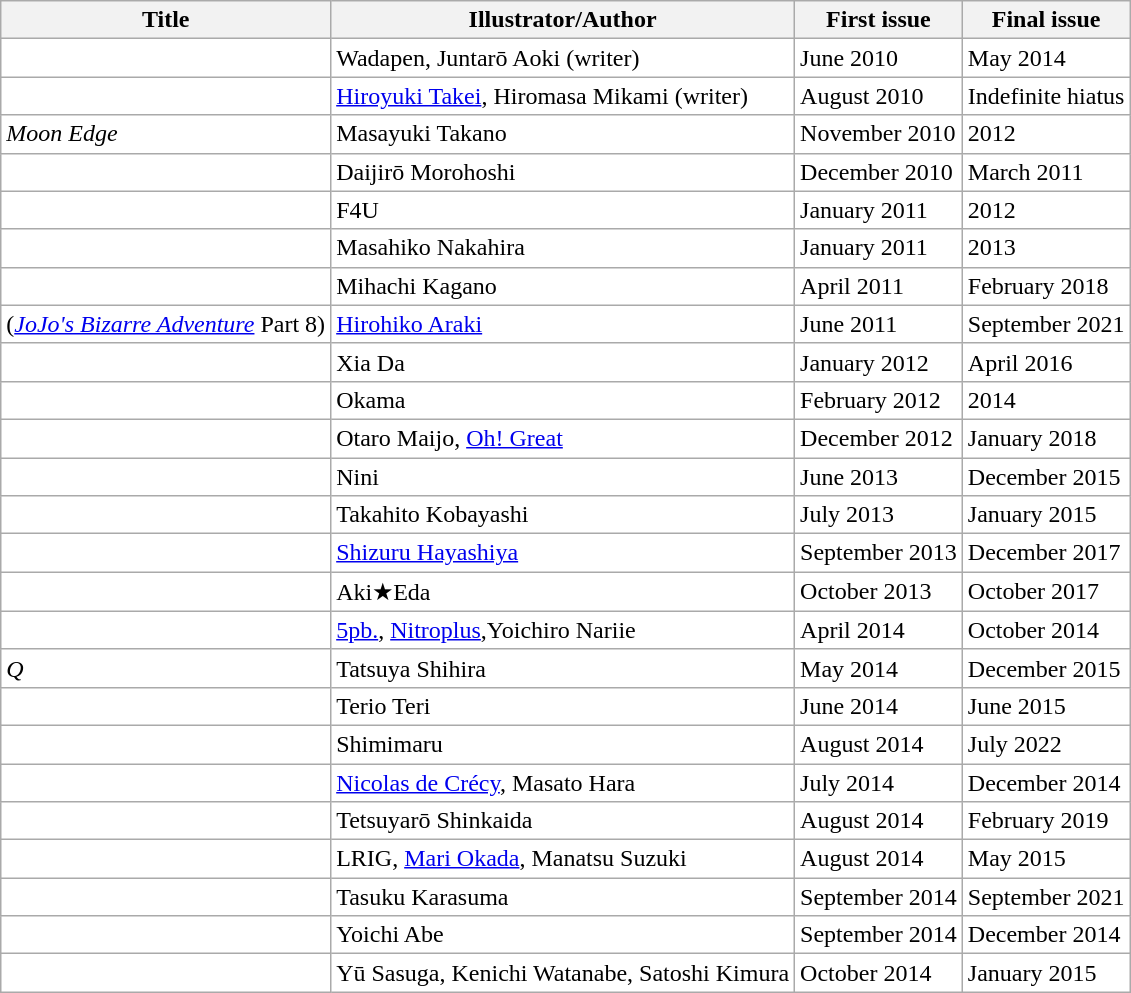<table class="wikitable sortable" style="background: #FFF;">
<tr>
<th>Title</th>
<th>Illustrator/Author</th>
<th>First issue</th>
<th>Final issue</th>
</tr>
<tr>
<td></td>
<td>Wadapen, Juntarō Aoki (writer)</td>
<td>June 2010</td>
<td>May 2014</td>
</tr>
<tr>
<td></td>
<td><a href='#'>Hiroyuki Takei</a>, Hiromasa Mikami (writer)</td>
<td>August 2010</td>
<td>Indefinite hiatus</td>
</tr>
<tr>
<td><em>Moon Edge</em></td>
<td>Masayuki Takano</td>
<td>November 2010</td>
<td>2012</td>
</tr>
<tr>
<td></td>
<td>Daijirō Morohoshi</td>
<td>December 2010</td>
<td>March 2011</td>
</tr>
<tr>
<td></td>
<td>F4U</td>
<td>January 2011</td>
<td>2012</td>
</tr>
<tr>
<td></td>
<td>Masahiko Nakahira</td>
<td>January 2011</td>
<td>2013</td>
</tr>
<tr>
<td></td>
<td>Mihachi Kagano</td>
<td>April 2011</td>
<td>February 2018</td>
</tr>
<tr>
<td> (<em><a href='#'>JoJo's Bizarre Adventure</a></em> Part 8)</td>
<td><a href='#'>Hirohiko Araki</a></td>
<td>June 2011</td>
<td>September 2021</td>
</tr>
<tr>
<td></td>
<td>Xia Da</td>
<td>January 2012</td>
<td>April 2016</td>
</tr>
<tr>
<td></td>
<td>Okama</td>
<td>February 2012</td>
<td>2014</td>
</tr>
<tr>
<td></td>
<td>Otaro Maijo, <a href='#'>Oh! Great</a></td>
<td>December 2012</td>
<td>January 2018</td>
</tr>
<tr>
<td></td>
<td>Nini</td>
<td>June 2013</td>
<td>December 2015</td>
</tr>
<tr>
<td></td>
<td>Takahito Kobayashi</td>
<td>July 2013</td>
<td>January 2015</td>
</tr>
<tr>
<td></td>
<td><a href='#'>Shizuru Hayashiya</a></td>
<td>September 2013</td>
<td>December 2017</td>
</tr>
<tr>
<td></td>
<td>Aki★Eda</td>
<td>October 2013</td>
<td>October 2017</td>
</tr>
<tr>
<td></td>
<td><a href='#'>5pb.</a>, <a href='#'>Nitroplus</a>,Yoichiro Nariie</td>
<td>April 2014</td>
<td>October 2014</td>
</tr>
<tr>
<td><em>Q</em></td>
<td>Tatsuya Shihira</td>
<td>May 2014</td>
<td>December 2015</td>
</tr>
<tr>
<td></td>
<td>Terio Teri</td>
<td>June 2014</td>
<td>June 2015</td>
</tr>
<tr>
<td></td>
<td>Shimimaru</td>
<td>August 2014</td>
<td>July 2022</td>
</tr>
<tr>
<td></td>
<td><a href='#'>Nicolas de Crécy</a>, Masato Hara</td>
<td>July 2014</td>
<td>December 2014</td>
</tr>
<tr>
<td></td>
<td>Tetsuyarō Shinkaida</td>
<td>August 2014</td>
<td>February 2019</td>
</tr>
<tr>
<td></td>
<td>LRIG, <a href='#'>Mari Okada</a>, Manatsu Suzuki</td>
<td>August 2014</td>
<td>May 2015</td>
</tr>
<tr>
<td></td>
<td>Tasuku Karasuma</td>
<td>September 2014</td>
<td>September 2021</td>
</tr>
<tr>
<td></td>
<td>Yoichi Abe</td>
<td>September 2014</td>
<td>December 2014</td>
</tr>
<tr>
<td></td>
<td>Yū Sasuga, Kenichi Watanabe, Satoshi Kimura</td>
<td>October 2014</td>
<td>January 2015</td>
</tr>
</table>
